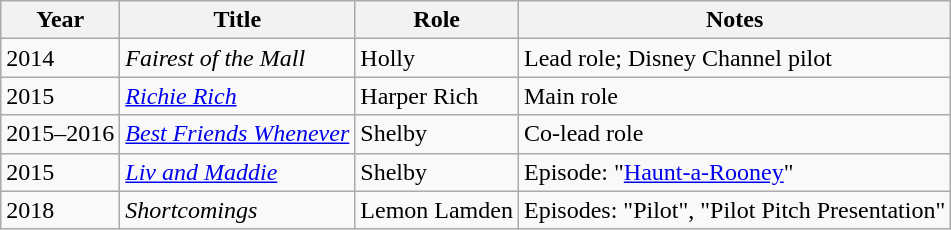<table class="wikitable">
<tr>
<th>Year</th>
<th>Title</th>
<th>Role</th>
<th>Notes</th>
</tr>
<tr>
<td>2014</td>
<td><em>Fairest of the Mall</em></td>
<td>Holly</td>
<td>Lead role; Disney Channel pilot</td>
</tr>
<tr>
<td>2015</td>
<td><em><a href='#'>Richie Rich</a></em></td>
<td>Harper Rich</td>
<td>Main role</td>
</tr>
<tr>
<td>2015–2016</td>
<td><em><a href='#'>Best Friends Whenever</a></em></td>
<td>Shelby</td>
<td>Co-lead role</td>
</tr>
<tr>
<td>2015</td>
<td><em><a href='#'>Liv and Maddie</a></em></td>
<td>Shelby</td>
<td>Episode: "<a href='#'>Haunt-a-Rooney</a>"</td>
</tr>
<tr>
<td>2018</td>
<td><em>Shortcomings</em></td>
<td>Lemon Lamden</td>
<td>Episodes: "Pilot", "Pilot Pitch Presentation"</td>
</tr>
</table>
